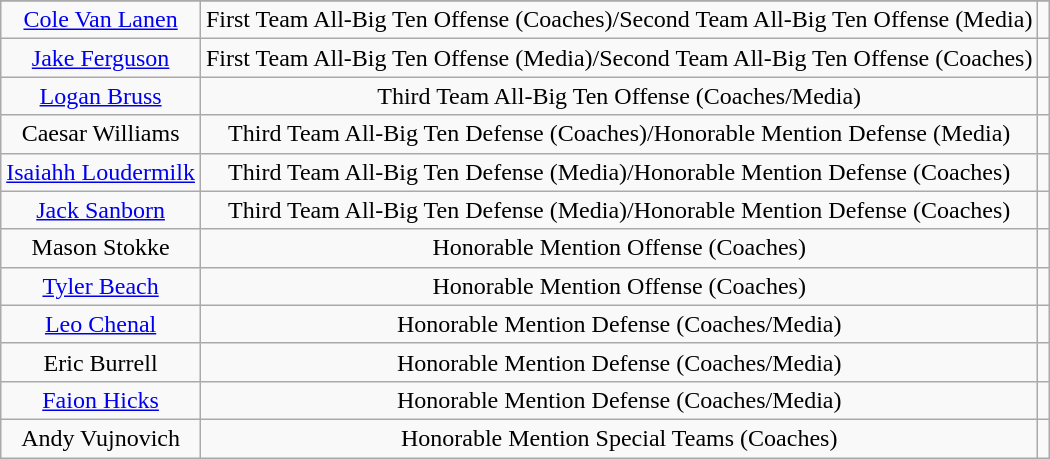<table class="wikitable sortable sortable" style="text-align: center">
<tr align=center>
</tr>
<tr>
<td><a href='#'>Cole Van Lanen</a></td>
<td>First Team All-Big Ten Offense (Coaches)/Second Team All-Big Ten Offense (Media)</td>
<td></td>
</tr>
<tr>
<td><a href='#'>Jake Ferguson</a></td>
<td>First Team All-Big Ten Offense (Media)/Second Team All-Big Ten Offense (Coaches)</td>
<td></td>
</tr>
<tr>
<td><a href='#'>Logan Bruss</a></td>
<td>Third Team All-Big Ten Offense (Coaches/Media)</td>
<td></td>
</tr>
<tr>
<td>Caesar Williams</td>
<td>Third Team All-Big Ten Defense (Coaches)/Honorable Mention Defense (Media)</td>
<td></td>
</tr>
<tr>
<td><a href='#'>Isaiahh Loudermilk</a></td>
<td>Third Team All-Big Ten Defense (Media)/Honorable Mention Defense (Coaches)</td>
<td></td>
</tr>
<tr>
<td><a href='#'>Jack Sanborn</a></td>
<td>Third Team All-Big Ten Defense (Media)/Honorable Mention Defense (Coaches)</td>
<td></td>
</tr>
<tr>
<td>Mason Stokke</td>
<td>Honorable Mention Offense (Coaches)</td>
<td></td>
</tr>
<tr>
<td><a href='#'>Tyler Beach</a></td>
<td>Honorable Mention Offense (Coaches)</td>
<td></td>
</tr>
<tr>
<td><a href='#'>Leo Chenal</a></td>
<td>Honorable Mention Defense (Coaches/Media)</td>
<td></td>
</tr>
<tr>
<td>Eric Burrell</td>
<td>Honorable Mention Defense (Coaches/Media)</td>
<td></td>
</tr>
<tr>
<td><a href='#'>Faion Hicks</a></td>
<td>Honorable Mention Defense (Coaches/Media)</td>
<td></td>
</tr>
<tr>
<td>Andy Vujnovich</td>
<td>Honorable Mention Special Teams (Coaches)</td>
<td></td>
</tr>
</table>
